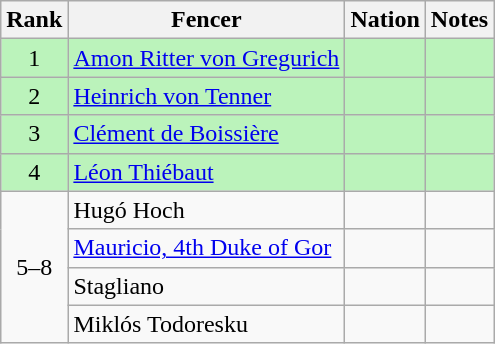<table class="wikitable sortable" style="text-align:center">
<tr>
<th>Rank</th>
<th>Fencer</th>
<th>Nation</th>
<th>Notes</th>
</tr>
<tr bgcolor=bbf3bb>
<td>1</td>
<td align=left><a href='#'>Amon Ritter von Gregurich</a></td>
<td align=left></td>
<td></td>
</tr>
<tr bgcolor=bbf3bb>
<td>2</td>
<td align=left><a href='#'>Heinrich von Tenner</a></td>
<td align=left></td>
<td></td>
</tr>
<tr bgcolor=bbf3bb>
<td>3</td>
<td align=left><a href='#'>Clément de Boissière</a></td>
<td align=left></td>
<td></td>
</tr>
<tr bgcolor=bbf3bb>
<td>4</td>
<td align=left><a href='#'>Léon Thiébaut</a></td>
<td align=left></td>
<td></td>
</tr>
<tr>
<td align=center rowspan=4>5–8</td>
<td align=left>Hugó Hoch</td>
<td align=left></td>
<td></td>
</tr>
<tr>
<td align=left><a href='#'>Mauricio, 4th Duke of Gor</a></td>
<td align=left></td>
<td></td>
</tr>
<tr>
<td align=left>Stagliano</td>
<td align=left></td>
<td></td>
</tr>
<tr>
<td align=left>Miklós Todoresku</td>
<td align=left></td>
<td></td>
</tr>
</table>
